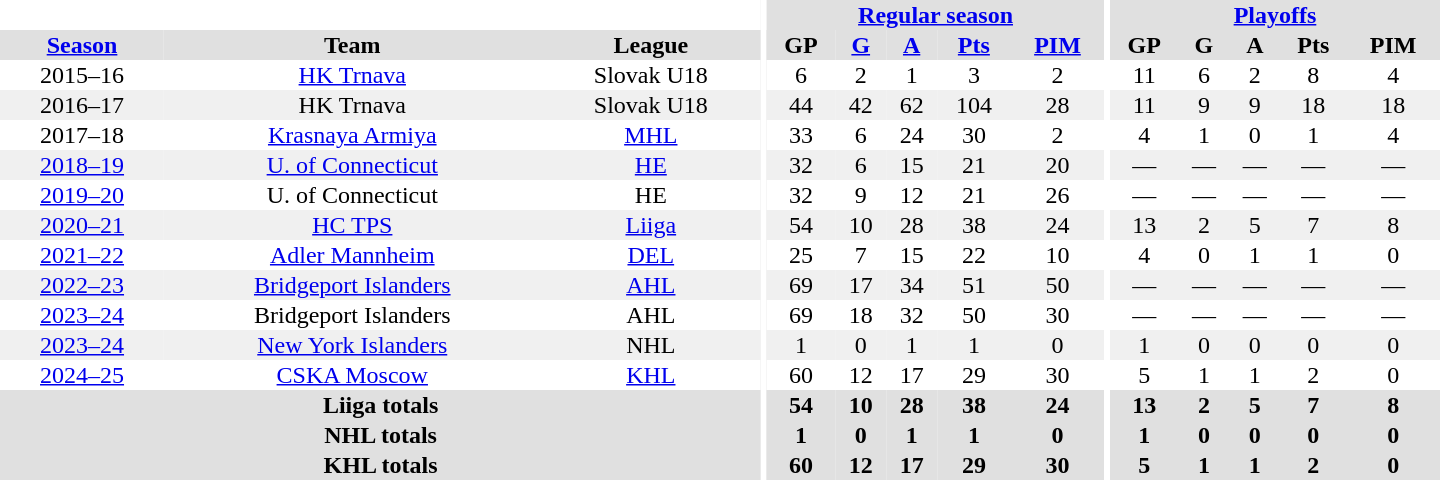<table border="0" cellpadding="1" cellspacing="0" style="text-align:center; width:60em">
<tr bgcolor="#e0e0e0">
<th colspan="3" bgcolor="#ffffff"></th>
<th rowspan="99" bgcolor="#ffffff"></th>
<th colspan="5"><a href='#'>Regular season</a></th>
<th rowspan="99" bgcolor="#ffffff"></th>
<th colspan="5"><a href='#'>Playoffs</a></th>
</tr>
<tr bgcolor="#e0e0e0">
<th><a href='#'>Season</a></th>
<th>Team</th>
<th>League</th>
<th>GP</th>
<th><a href='#'>G</a></th>
<th><a href='#'>A</a></th>
<th><a href='#'>Pts</a></th>
<th><a href='#'>PIM</a></th>
<th>GP</th>
<th>G</th>
<th>A</th>
<th>Pts</th>
<th>PIM</th>
</tr>
<tr>
<td>2015–16</td>
<td><a href='#'>HK Trnava</a></td>
<td>Slovak U18</td>
<td>6</td>
<td>2</td>
<td>1</td>
<td>3</td>
<td>2</td>
<td>11</td>
<td>6</td>
<td>2</td>
<td>8</td>
<td>4</td>
</tr>
<tr bgcolor="#f0f0f0">
<td>2016–17</td>
<td>HK Trnava</td>
<td>Slovak U18</td>
<td>44</td>
<td>42</td>
<td>62</td>
<td>104</td>
<td>28</td>
<td>11</td>
<td>9</td>
<td>9</td>
<td>18</td>
<td>18</td>
</tr>
<tr>
<td>2017–18</td>
<td><a href='#'>Krasnaya Armiya</a></td>
<td><a href='#'>MHL</a></td>
<td>33</td>
<td>6</td>
<td>24</td>
<td>30</td>
<td>2</td>
<td>4</td>
<td>1</td>
<td>0</td>
<td>1</td>
<td>4</td>
</tr>
<tr bgcolor="#f0f0f0">
<td><a href='#'>2018–19</a></td>
<td><a href='#'>U. of Connecticut</a></td>
<td><a href='#'>HE</a></td>
<td>32</td>
<td>6</td>
<td>15</td>
<td>21</td>
<td>20</td>
<td>—</td>
<td>—</td>
<td>—</td>
<td>—</td>
<td>—</td>
</tr>
<tr>
<td><a href='#'>2019–20</a></td>
<td>U. of Connecticut</td>
<td>HE</td>
<td>32</td>
<td>9</td>
<td>12</td>
<td>21</td>
<td>26</td>
<td>—</td>
<td>—</td>
<td>—</td>
<td>—</td>
<td>—</td>
</tr>
<tr bgcolor="#f0f0f0">
<td><a href='#'>2020–21</a></td>
<td><a href='#'>HC TPS</a></td>
<td><a href='#'>Liiga</a></td>
<td>54</td>
<td>10</td>
<td>28</td>
<td>38</td>
<td>24</td>
<td>13</td>
<td>2</td>
<td>5</td>
<td>7</td>
<td>8</td>
</tr>
<tr>
<td><a href='#'>2021–22</a></td>
<td><a href='#'>Adler Mannheim</a></td>
<td><a href='#'>DEL</a></td>
<td>25</td>
<td>7</td>
<td>15</td>
<td>22</td>
<td>10</td>
<td>4</td>
<td>0</td>
<td>1</td>
<td>1</td>
<td>0</td>
</tr>
<tr bgcolor="#f0f0f0">
<td><a href='#'>2022–23</a></td>
<td><a href='#'>Bridgeport Islanders</a></td>
<td><a href='#'>AHL</a></td>
<td>69</td>
<td>17</td>
<td>34</td>
<td>51</td>
<td>50</td>
<td>—</td>
<td>—</td>
<td>—</td>
<td>—</td>
<td>—</td>
</tr>
<tr>
<td><a href='#'>2023–24</a></td>
<td>Bridgeport Islanders</td>
<td>AHL</td>
<td>69</td>
<td>18</td>
<td>32</td>
<td>50</td>
<td>30</td>
<td>—</td>
<td>—</td>
<td>—</td>
<td>—</td>
<td>—</td>
</tr>
<tr bgcolor="#f0f0f0">
<td><a href='#'>2023–24</a></td>
<td><a href='#'>New York Islanders</a></td>
<td>NHL</td>
<td>1</td>
<td>0</td>
<td>1</td>
<td>1</td>
<td>0</td>
<td>1</td>
<td>0</td>
<td>0</td>
<td>0</td>
<td>0</td>
</tr>
<tr>
<td><a href='#'>2024–25</a></td>
<td><a href='#'>CSKA Moscow</a></td>
<td><a href='#'>KHL</a></td>
<td>60</td>
<td>12</td>
<td>17</td>
<td>29</td>
<td>30</td>
<td>5</td>
<td>1</td>
<td>1</td>
<td>2</td>
<td>0</td>
</tr>
<tr bgcolor="#e0e0e0">
<th colspan="3">Liiga totals</th>
<th>54</th>
<th>10</th>
<th>28</th>
<th>38</th>
<th>24</th>
<th>13</th>
<th>2</th>
<th>5</th>
<th>7</th>
<th>8</th>
</tr>
<tr bgcolor="#e0e0e0">
<th colspan="3">NHL totals</th>
<th>1</th>
<th>0</th>
<th>1</th>
<th>1</th>
<th>0</th>
<th>1</th>
<th>0</th>
<th>0</th>
<th>0</th>
<th>0</th>
</tr>
<tr bgcolor="#e0e0e0">
<th colspan="3">KHL totals</th>
<th>60</th>
<th>12</th>
<th>17</th>
<th>29</th>
<th>30</th>
<th>5</th>
<th>1</th>
<th>1</th>
<th>2</th>
<th>0</th>
</tr>
</table>
